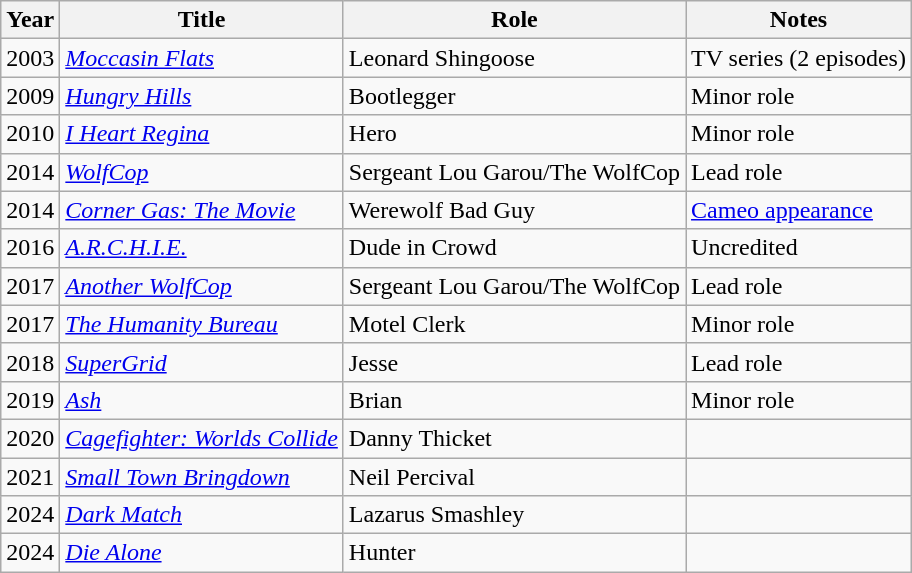<table class="wikitable">
<tr>
<th>Year</th>
<th>Title</th>
<th>Role</th>
<th>Notes</th>
</tr>
<tr>
<td>2003</td>
<td><em><a href='#'>Moccasin Flats</a></em></td>
<td>Leonard Shingoose</td>
<td>TV series (2 episodes)</td>
</tr>
<tr>
<td>2009</td>
<td><em><a href='#'>Hungry Hills</a></em></td>
<td>Bootlegger</td>
<td>Minor role</td>
</tr>
<tr>
<td>2010</td>
<td><em><a href='#'>I Heart Regina</a></em></td>
<td>Hero</td>
<td>Minor role</td>
</tr>
<tr>
<td>2014</td>
<td><em><a href='#'>WolfCop</a></em></td>
<td>Sergeant Lou Garou/The WolfCop</td>
<td>Lead role</td>
</tr>
<tr>
<td>2014</td>
<td><em><a href='#'>Corner Gas: The Movie</a></em></td>
<td>Werewolf Bad Guy</td>
<td><a href='#'>Cameo appearance</a></td>
</tr>
<tr>
<td>2016</td>
<td><em><a href='#'>A.R.C.H.I.E.</a></em></td>
<td>Dude in Crowd</td>
<td>Uncredited</td>
</tr>
<tr>
<td>2017</td>
<td><em><a href='#'>Another WolfCop</a></em></td>
<td>Sergeant Lou Garou/The WolfCop</td>
<td>Lead role</td>
</tr>
<tr>
<td>2017</td>
<td><em><a href='#'>The Humanity Bureau</a></em></td>
<td>Motel Clerk</td>
<td>Minor role</td>
</tr>
<tr>
<td>2018</td>
<td><em><a href='#'>SuperGrid</a></em></td>
<td>Jesse</td>
<td>Lead role</td>
</tr>
<tr>
<td>2019</td>
<td><em><a href='#'>Ash</a></em></td>
<td>Brian</td>
<td>Minor role</td>
</tr>
<tr>
<td>2020</td>
<td><em><a href='#'>Cagefighter: Worlds Collide</a></em></td>
<td>Danny Thicket</td>
<td></td>
</tr>
<tr>
<td>2021</td>
<td><em><a href='#'>Small Town Bringdown</a></em></td>
<td>Neil Percival</td>
<td></td>
</tr>
<tr>
<td>2024</td>
<td><em><a href='#'>Dark Match</a></em></td>
<td>Lazarus Smashley</td>
<td></td>
</tr>
<tr>
<td>2024</td>
<td><em><a href='#'>Die Alone</a></em></td>
<td>Hunter</td>
<td></td>
</tr>
</table>
